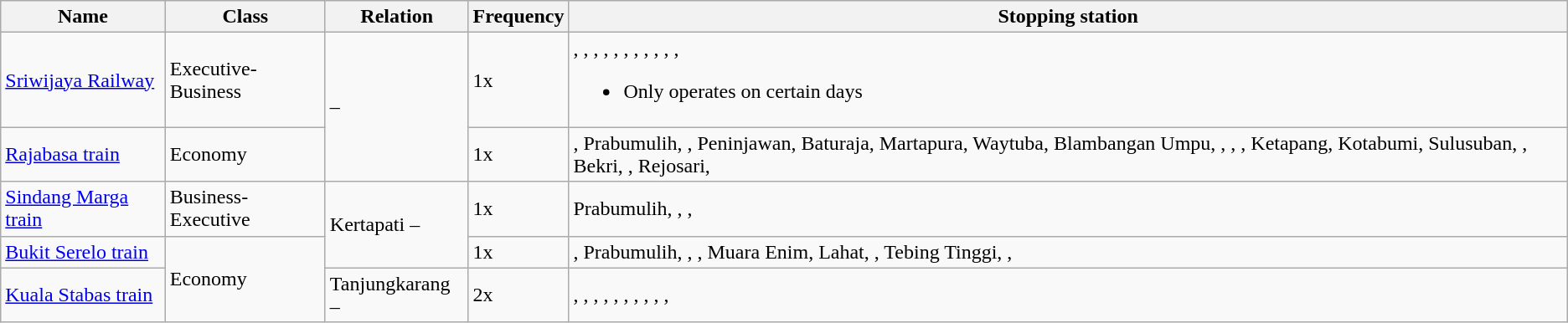<table class="wikitable">
<tr>
<th>Name</th>
<th>Class</th>
<th>Relation</th>
<th>Frequency</th>
<th>Stopping station</th>
</tr>
<tr>
<td><a href='#'>Sriwijaya Railway</a></td>
<td>Executive-Business</td>
<td rowspan=2> – </td>
<td>1x</td>
<td>, , , , , , , , , , , <br><ul><li>Only operates on certain days</li></ul></td>
</tr>
<tr>
<td><a href='#'>Rajabasa train</a></td>
<td>Economy</td>
<td>1x</td>
<td>, Prabumulih, , Peninjawan, Baturaja, Martapura, Waytuba, Blambangan Umpu, , , , Ketapang, Kotabumi, Sulusuban, , Bekri, , Rejosari, </td>
</tr>
<tr>
<td><a href='#'>Sindang Marga train</a></td>
<td>Business-Executive</td>
<td rowspan="2">Kertapati – </td>
<td>1x</td>
<td>Prabumulih, , , </td>
</tr>
<tr>
<td><a href='#'>Bukit Serelo train</a></td>
<td rowspan="2">Economy</td>
<td>1x</td>
<td>, Prabumulih, , , Muara Enim, Lahat, , Tebing Tinggi, , </td>
</tr>
<tr>
<td><a href='#'>Kuala Stabas train</a></td>
<td>Tanjungkarang – </td>
<td>2x</td>
<td>, , , , , , , , , , </td>
</tr>
</table>
